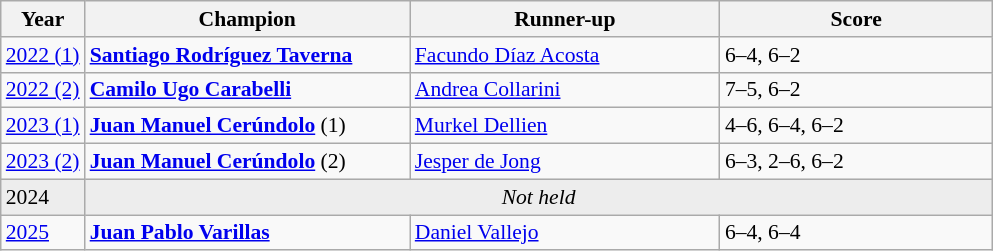<table class="wikitable" style="font-size:90%">
<tr>
<th>Year</th>
<th style="width:210px;">Champion</th>
<th style="width:200px;">Runner-up</th>
<th style="width:175px;">Score</th>
</tr>
<tr>
<td><a href='#'>2022 (1)</a></td>
<td> <strong><a href='#'>Santiago Rodríguez Taverna</a></strong></td>
<td> <a href='#'>Facundo Díaz Acosta</a></td>
<td>6–4, 6–2</td>
</tr>
<tr>
<td><a href='#'>2022 (2)</a></td>
<td> <strong><a href='#'>Camilo Ugo Carabelli</a></strong></td>
<td> <a href='#'>Andrea Collarini</a></td>
<td>7–5, 6–2</td>
</tr>
<tr>
<td><a href='#'>2023 (1)</a></td>
<td> <strong><a href='#'>Juan Manuel Cerúndolo</a></strong> (1)</td>
<td> <a href='#'>Murkel Dellien</a></td>
<td>4–6, 6–4, 6–2</td>
</tr>
<tr>
<td><a href='#'>2023 (2)</a></td>
<td> <strong><a href='#'>Juan Manuel Cerúndolo</a></strong> (2)</td>
<td> <a href='#'>Jesper de Jong</a></td>
<td>6–3, 2–6, 6–2</td>
</tr>
<tr>
<td style="background:#ededed">2024</td>
<td colspan=3 align=center style="background:#ededed"><em>Not held</em></td>
</tr>
<tr>
<td><a href='#'>2025</a></td>
<td> <strong><a href='#'>Juan Pablo Varillas</a></strong></td>
<td> <a href='#'>Daniel Vallejo</a></td>
<td>6–4, 6–4</td>
</tr>
</table>
